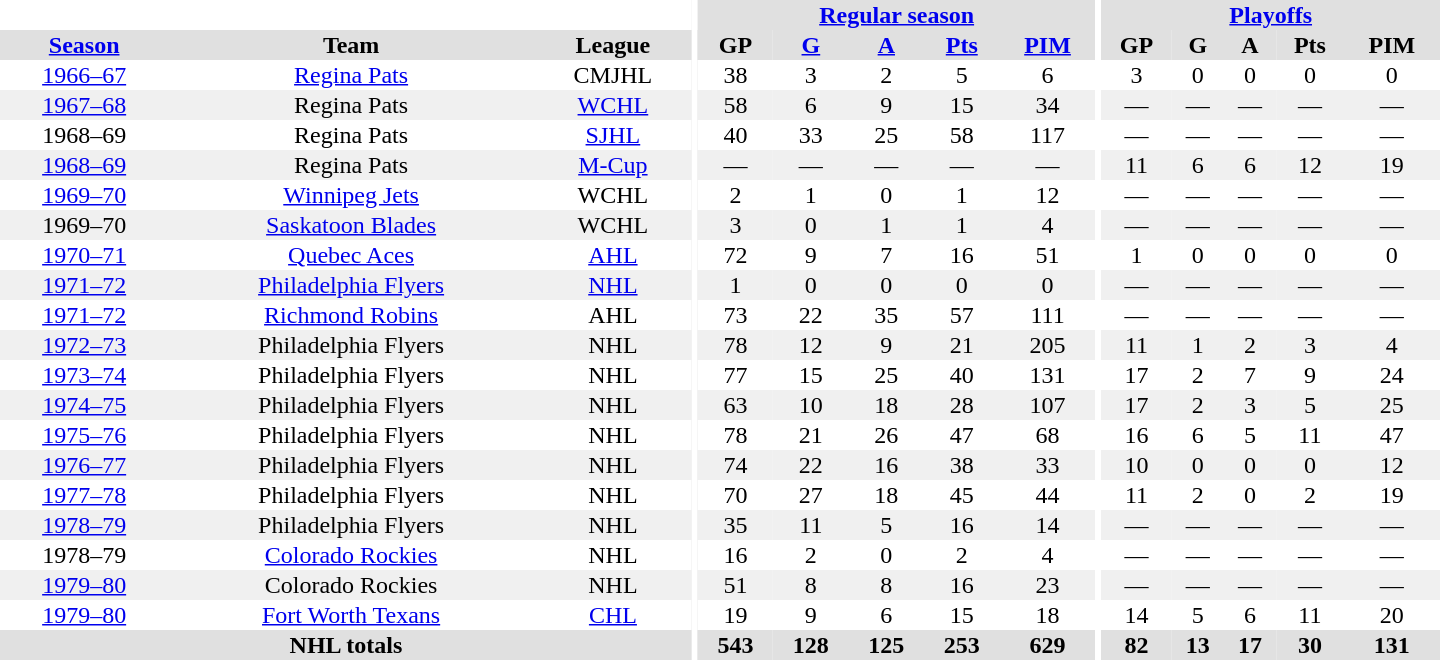<table border="0" cellpadding="1" cellspacing="0" style="text-align:center; width:60em">
<tr bgcolor="#e0e0e0">
<th colspan="3" bgcolor="#ffffff"></th>
<th rowspan="100" bgcolor="#ffffff"></th>
<th colspan="5"><a href='#'>Regular season</a></th>
<th rowspan="100" bgcolor="#ffffff"></th>
<th colspan="5"><a href='#'>Playoffs</a></th>
</tr>
<tr bgcolor="#e0e0e0">
<th><a href='#'>Season</a></th>
<th>Team</th>
<th>League</th>
<th>GP</th>
<th><a href='#'>G</a></th>
<th><a href='#'>A</a></th>
<th><a href='#'>Pts</a></th>
<th><a href='#'>PIM</a></th>
<th>GP</th>
<th>G</th>
<th>A</th>
<th>Pts</th>
<th>PIM</th>
</tr>
<tr>
<td><a href='#'>1966–67</a></td>
<td><a href='#'>Regina Pats</a></td>
<td>CMJHL</td>
<td>38</td>
<td>3</td>
<td>2</td>
<td>5</td>
<td>6</td>
<td>3</td>
<td>0</td>
<td>0</td>
<td>0</td>
<td>0</td>
</tr>
<tr bgcolor="#f0f0f0">
<td><a href='#'>1967–68</a></td>
<td>Regina Pats</td>
<td><a href='#'>WCHL</a></td>
<td>58</td>
<td>6</td>
<td>9</td>
<td>15</td>
<td>34</td>
<td>—</td>
<td>—</td>
<td>—</td>
<td>—</td>
<td>—</td>
</tr>
<tr>
<td>1968–69</td>
<td>Regina Pats</td>
<td><a href='#'>SJHL</a></td>
<td>40</td>
<td>33</td>
<td>25</td>
<td>58</td>
<td>117</td>
<td>—</td>
<td>—</td>
<td>—</td>
<td>—</td>
<td>—</td>
</tr>
<tr bgcolor="#f0f0f0">
<td><a href='#'>1968–69</a></td>
<td>Regina Pats</td>
<td><a href='#'>M-Cup</a></td>
<td>—</td>
<td>—</td>
<td>—</td>
<td>—</td>
<td>—</td>
<td>11</td>
<td>6</td>
<td>6</td>
<td>12</td>
<td>19</td>
</tr>
<tr>
<td><a href='#'>1969–70</a></td>
<td><a href='#'>Winnipeg Jets</a></td>
<td>WCHL</td>
<td>2</td>
<td>1</td>
<td>0</td>
<td>1</td>
<td>12</td>
<td>—</td>
<td>—</td>
<td>—</td>
<td>—</td>
<td>—</td>
</tr>
<tr bgcolor="#f0f0f0">
<td>1969–70</td>
<td><a href='#'>Saskatoon Blades</a></td>
<td>WCHL</td>
<td>3</td>
<td>0</td>
<td>1</td>
<td>1</td>
<td>4</td>
<td>—</td>
<td>—</td>
<td>—</td>
<td>—</td>
<td>—</td>
</tr>
<tr>
<td><a href='#'>1970–71</a></td>
<td><a href='#'>Quebec Aces</a></td>
<td><a href='#'>AHL</a></td>
<td>72</td>
<td>9</td>
<td>7</td>
<td>16</td>
<td>51</td>
<td>1</td>
<td>0</td>
<td>0</td>
<td>0</td>
<td>0</td>
</tr>
<tr bgcolor="#f0f0f0">
<td><a href='#'>1971–72</a></td>
<td><a href='#'>Philadelphia Flyers</a></td>
<td><a href='#'>NHL</a></td>
<td>1</td>
<td>0</td>
<td>0</td>
<td>0</td>
<td>0</td>
<td>—</td>
<td>—</td>
<td>—</td>
<td>—</td>
<td>—</td>
</tr>
<tr>
<td><a href='#'>1971–72</a></td>
<td><a href='#'>Richmond Robins</a></td>
<td>AHL</td>
<td>73</td>
<td>22</td>
<td>35</td>
<td>57</td>
<td>111</td>
<td>—</td>
<td>—</td>
<td>—</td>
<td>—</td>
<td>—</td>
</tr>
<tr bgcolor="#f0f0f0">
<td><a href='#'>1972–73</a></td>
<td>Philadelphia Flyers</td>
<td>NHL</td>
<td>78</td>
<td>12</td>
<td>9</td>
<td>21</td>
<td>205</td>
<td>11</td>
<td>1</td>
<td>2</td>
<td>3</td>
<td>4</td>
</tr>
<tr>
<td><a href='#'>1973–74</a></td>
<td>Philadelphia Flyers</td>
<td>NHL</td>
<td>77</td>
<td>15</td>
<td>25</td>
<td>40</td>
<td>131</td>
<td>17</td>
<td>2</td>
<td>7</td>
<td>9</td>
<td>24</td>
</tr>
<tr bgcolor="#f0f0f0">
<td><a href='#'>1974–75</a></td>
<td>Philadelphia Flyers</td>
<td>NHL</td>
<td>63</td>
<td>10</td>
<td>18</td>
<td>28</td>
<td>107</td>
<td>17</td>
<td>2</td>
<td>3</td>
<td>5</td>
<td>25</td>
</tr>
<tr>
<td><a href='#'>1975–76</a></td>
<td>Philadelphia Flyers</td>
<td>NHL</td>
<td>78</td>
<td>21</td>
<td>26</td>
<td>47</td>
<td>68</td>
<td>16</td>
<td>6</td>
<td>5</td>
<td>11</td>
<td>47</td>
</tr>
<tr bgcolor="#f0f0f0">
<td><a href='#'>1976–77</a></td>
<td>Philadelphia Flyers</td>
<td>NHL</td>
<td>74</td>
<td>22</td>
<td>16</td>
<td>38</td>
<td>33</td>
<td>10</td>
<td>0</td>
<td>0</td>
<td>0</td>
<td>12</td>
</tr>
<tr>
<td><a href='#'>1977–78</a></td>
<td>Philadelphia Flyers</td>
<td>NHL</td>
<td>70</td>
<td>27</td>
<td>18</td>
<td>45</td>
<td>44</td>
<td>11</td>
<td>2</td>
<td>0</td>
<td>2</td>
<td>19</td>
</tr>
<tr bgcolor="#f0f0f0">
<td><a href='#'>1978–79</a></td>
<td>Philadelphia Flyers</td>
<td>NHL</td>
<td>35</td>
<td>11</td>
<td>5</td>
<td>16</td>
<td>14</td>
<td>—</td>
<td>—</td>
<td>—</td>
<td>—</td>
<td>—</td>
</tr>
<tr>
<td>1978–79</td>
<td><a href='#'>Colorado Rockies</a></td>
<td>NHL</td>
<td>16</td>
<td>2</td>
<td>0</td>
<td>2</td>
<td>4</td>
<td>—</td>
<td>—</td>
<td>—</td>
<td>—</td>
<td>—</td>
</tr>
<tr bgcolor="#f0f0f0">
<td><a href='#'>1979–80</a></td>
<td>Colorado Rockies</td>
<td>NHL</td>
<td>51</td>
<td>8</td>
<td>8</td>
<td>16</td>
<td>23</td>
<td>—</td>
<td>—</td>
<td>—</td>
<td>—</td>
<td>—</td>
</tr>
<tr>
<td><a href='#'>1979–80</a></td>
<td><a href='#'>Fort Worth Texans</a></td>
<td><a href='#'>CHL</a></td>
<td>19</td>
<td>9</td>
<td>6</td>
<td>15</td>
<td>18</td>
<td>14</td>
<td>5</td>
<td>6</td>
<td>11</td>
<td>20</td>
</tr>
<tr bgcolor="#e0e0e0">
<th colspan="3">NHL totals</th>
<th>543</th>
<th>128</th>
<th>125</th>
<th>253</th>
<th>629</th>
<th>82</th>
<th>13</th>
<th>17</th>
<th>30</th>
<th>131</th>
</tr>
</table>
